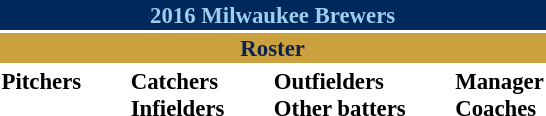<table class="toccolours" style="font-size: 95%;">
<tr>
<th colspan="10" style="background-color: #00285D; color: #9ECEEE; text-align: center;">2016 Milwaukee Brewers</th>
</tr>
<tr>
<td colspan="10" style="background-color: #CBA140; color: #0a2351; text-align: center;"><strong>Roster</strong></td>
</tr>
<tr>
<td valign="top"><strong>Pitchers</strong><br>

























</td>
<td width="25px"></td>
<td valign="top"><strong>Catchers</strong><br>



<strong>Infielders</strong>








</td>
<td width="25px"></td>
<td valign="top"><strong>Outfielders</strong><br>








<strong>Other batters</strong>
</td>
<td width="25px"></td>
<td valign="top"><strong>Manager</strong><br>
<strong>Coaches</strong>
 
 
 
 
 
 
 
 
 </td>
</tr>
<tr>
</tr>
</table>
